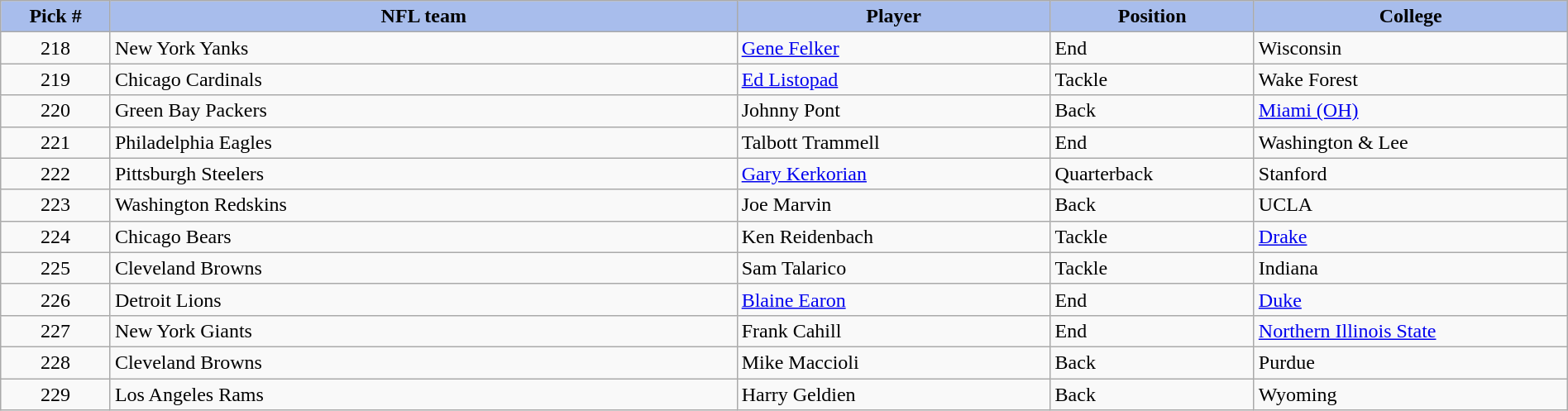<table class="wikitable sortable sortable" style="width: 100%">
<tr>
<th style="background:#A8BDEC;" width=7%>Pick #</th>
<th width=40% style="background:#A8BDEC;">NFL team</th>
<th width=20% style="background:#A8BDEC;">Player</th>
<th width=13% style="background:#A8BDEC;">Position</th>
<th style="background:#A8BDEC;">College</th>
</tr>
<tr>
<td align=center>218</td>
<td>New York Yanks</td>
<td><a href='#'>Gene Felker</a></td>
<td>End</td>
<td>Wisconsin</td>
</tr>
<tr>
<td align=center>219</td>
<td>Chicago Cardinals</td>
<td><a href='#'>Ed Listopad</a></td>
<td>Tackle</td>
<td>Wake Forest</td>
</tr>
<tr>
<td align=center>220</td>
<td>Green Bay Packers</td>
<td>Johnny Pont</td>
<td>Back</td>
<td><a href='#'>Miami (OH)</a></td>
</tr>
<tr>
<td align=center>221</td>
<td>Philadelphia Eagles</td>
<td>Talbott Trammell</td>
<td>End</td>
<td>Washington & Lee</td>
</tr>
<tr>
<td align=center>222</td>
<td>Pittsburgh Steelers</td>
<td><a href='#'>Gary Kerkorian</a></td>
<td>Quarterback</td>
<td>Stanford</td>
</tr>
<tr>
<td align=center>223</td>
<td>Washington Redskins</td>
<td>Joe Marvin</td>
<td>Back</td>
<td>UCLA</td>
</tr>
<tr>
<td align=center>224</td>
<td>Chicago Bears</td>
<td>Ken Reidenbach</td>
<td>Tackle</td>
<td><a href='#'>Drake</a></td>
</tr>
<tr>
<td align=center>225</td>
<td>Cleveland Browns</td>
<td>Sam Talarico</td>
<td>Tackle</td>
<td>Indiana</td>
</tr>
<tr>
<td align=center>226</td>
<td>Detroit Lions</td>
<td><a href='#'>Blaine Earon</a></td>
<td>End</td>
<td><a href='#'>Duke</a></td>
</tr>
<tr>
<td align=center>227</td>
<td>New York Giants</td>
<td>Frank Cahill</td>
<td>End</td>
<td><a href='#'>Northern Illinois State</a></td>
</tr>
<tr>
<td align=center>228</td>
<td>Cleveland Browns</td>
<td>Mike Maccioli</td>
<td>Back</td>
<td>Purdue</td>
</tr>
<tr>
<td align=center>229</td>
<td>Los Angeles Rams</td>
<td>Harry Geldien</td>
<td>Back</td>
<td>Wyoming</td>
</tr>
</table>
